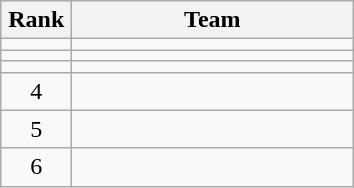<table class="wikitable" style="text-align: center;">
<tr>
<th width=40>Rank</th>
<th width=180>Team</th>
</tr>
<tr>
<td></td>
<td align="left"></td>
</tr>
<tr>
<td></td>
<td align="left"></td>
</tr>
<tr>
<td></td>
<td align="left"></td>
</tr>
<tr>
<td>4</td>
<td align="left"></td>
</tr>
<tr>
<td>5</td>
<td align="left"></td>
</tr>
<tr>
<td>6</td>
<td align="left"></td>
</tr>
</table>
